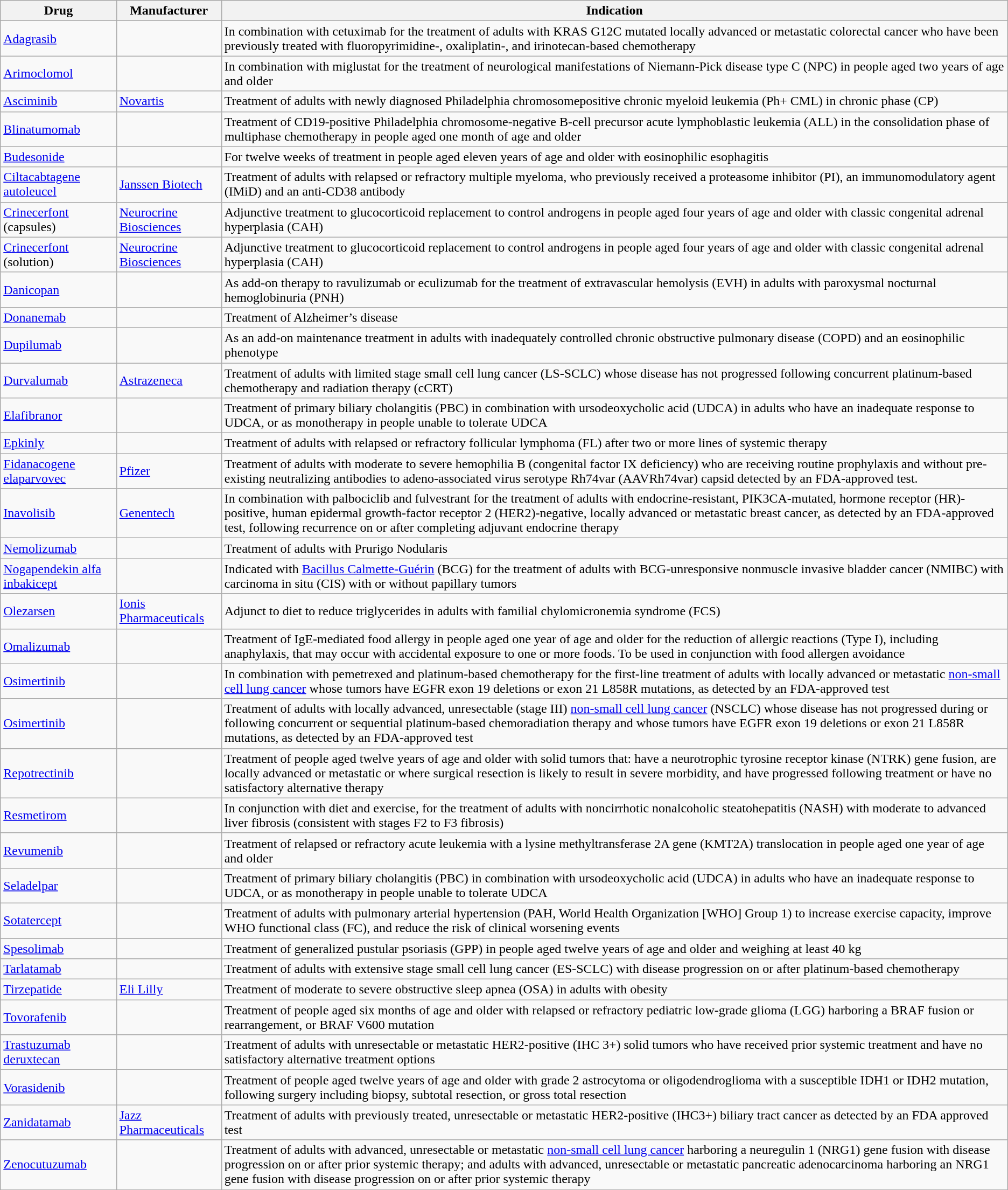<table class="sortable wikitable">
<tr>
<th>Drug</th>
<th>Manufacturer</th>
<th>Indication</th>
</tr>
<tr>
<td><a href='#'>Adagrasib</a></td>
<td></td>
<td>In combination with cetuximab for the treatment of adults with KRAS G12C mutated locally advanced or metastatic colorectal cancer who have been previously treated with fluoropyrimidine-, oxaliplatin-, and irinotecan-based chemotherapy</td>
</tr>
<tr>
<td><a href='#'>Arimoclomol</a></td>
<td></td>
<td>In combination with miglustat for the treatment of neurological manifestations of Niemann-Pick disease type C (NPC) in people aged two years of age and older</td>
</tr>
<tr>
<td><a href='#'>Asciminib</a></td>
<td><a href='#'>Novartis</a></td>
<td>Treatment of adults with newly diagnosed Philadelphia chromosomepositive chronic myeloid leukemia (Ph+ CML) in chronic phase (CP)</td>
</tr>
<tr>
<td><a href='#'>Blinatumomab</a></td>
<td></td>
<td>Treatment of CD19-positive Philadelphia chromosome-negative B-cell precursor acute lymphoblastic leukemia (ALL) in the consolidation phase of multiphase chemotherapy in people aged one month of age and older</td>
</tr>
<tr>
<td><a href='#'>Budesonide</a></td>
<td></td>
<td>For twelve weeks of treatment in people aged eleven years of age and older with eosinophilic esophagitis</td>
</tr>
<tr>
<td><a href='#'>Ciltacabtagene autoleucel</a></td>
<td><a href='#'>Janssen Biotech</a></td>
<td>Treatment of adults with relapsed or refractory multiple myeloma, who previously received a proteasome inhibitor (PI), an immunomodulatory agent (IMiD) and an anti-CD38 antibody</td>
</tr>
<tr>
<td><a href='#'>Crinecerfont</a> (capsules)</td>
<td><a href='#'>Neurocrine Biosciences</a></td>
<td>Adjunctive treatment to glucocorticoid replacement to control androgens in people aged four years of age and older with classic congenital adrenal hyperplasia (CAH)</td>
</tr>
<tr>
<td><a href='#'>Crinecerfont</a> (solution)</td>
<td><a href='#'>Neurocrine Biosciences</a></td>
<td>Adjunctive treatment to glucocorticoid replacement to control androgens in people aged four years of age and older with classic congenital adrenal hyperplasia (CAH)</td>
</tr>
<tr>
<td><a href='#'>Danicopan</a></td>
<td></td>
<td>As add-on therapy to ravulizumab or eculizumab for the treatment of extravascular hemolysis (EVH) in adults with paroxysmal nocturnal hemoglobinuria (PNH)</td>
</tr>
<tr>
<td><a href='#'>Donanemab</a></td>
<td></td>
<td>Treatment of Alzheimer’s disease</td>
</tr>
<tr>
<td><a href='#'>Dupilumab</a></td>
<td></td>
<td>As an add-on maintenance treatment in adults with inadequately controlled chronic obstructive pulmonary disease (COPD) and an eosinophilic phenotype</td>
</tr>
<tr>
<td><a href='#'>Durvalumab</a></td>
<td><a href='#'>Astrazeneca</a></td>
<td>Treatment of adults with limited stage small cell lung cancer (LS-SCLC) whose disease has not progressed following concurrent platinum-based chemotherapy and radiation therapy (cCRT)</td>
</tr>
<tr>
<td><a href='#'>Elafibranor</a></td>
<td></td>
<td>Treatment of primary biliary cholangitis (PBC) in combination with ursodeoxycholic acid (UDCA) in adults who have an inadequate response to UDCA, or as monotherapy in people unable to tolerate UDCA</td>
</tr>
<tr>
<td><a href='#'>Epkinly</a></td>
<td></td>
<td>Treatment of adults with relapsed or refractory follicular lymphoma (FL) after two or more lines of systemic therapy</td>
</tr>
<tr>
<td><a href='#'>Fidanacogene elaparvovec</a></td>
<td><a href='#'>Pfizer</a></td>
<td>Treatment of adults with moderate to severe hemophilia B (congenital factor IX deficiency) who are receiving routine prophylaxis and without pre-existing neutralizing antibodies to adeno-associated virus serotype Rh74var (AAVRh74var) capsid detected by an FDA-approved test.</td>
</tr>
<tr>
<td><a href='#'>Inavolisib</a></td>
<td><a href='#'>Genentech</a></td>
<td>In combination with palbociclib and fulvestrant for the treatment of adults with endocrine-resistant, PIK3CA-mutated, hormone receptor (HR)-positive, human epidermal growth-factor receptor 2 (HER2)-negative, locally advanced or metastatic breast cancer, as detected by an FDA-approved test, following recurrence on or after completing adjuvant endocrine therapy</td>
</tr>
<tr>
<td><a href='#'>Nemolizumab</a></td>
<td></td>
<td>Treatment of adults with Prurigo Nodularis</td>
</tr>
<tr>
<td><a href='#'>Nogapendekin alfa inbakicept</a></td>
<td></td>
<td>Indicated with <a href='#'>Bacillus Calmette-Guérin</a> (BCG) for the treatment of adults with BCG-unresponsive nonmuscle invasive bladder cancer (NMIBC) with carcinoma in situ (CIS) with or without papillary tumors</td>
</tr>
<tr>
<td><a href='#'>Olezarsen</a></td>
<td><a href='#'>Ionis Pharmaceuticals</a></td>
<td>Adjunct to diet to reduce triglycerides in adults with familial chylomicronemia syndrome (FCS)</td>
</tr>
<tr>
<td><a href='#'>Omalizumab</a></td>
<td></td>
<td>Treatment of IgE-mediated food allergy in people aged one year of age and older for the reduction of allergic reactions (Type I), including anaphylaxis, that may occur with accidental exposure to one or more foods. To be used in conjunction with food allergen avoidance</td>
</tr>
<tr>
<td><a href='#'>Osimertinib</a></td>
<td></td>
<td>In combination with pemetrexed and platinum-based chemotherapy for the first-line treatment of adults with locally advanced or metastatic <a href='#'>non-small cell lung cancer</a> whose tumors have EGFR exon 19 deletions or exon 21 L858R mutations, as detected by an FDA-approved test</td>
</tr>
<tr>
<td><a href='#'>Osimertinib</a></td>
<td></td>
<td>Treatment of adults with locally advanced, unresectable (stage III) <a href='#'>non-small cell lung cancer</a> (NSCLC) whose disease has not progressed during or following concurrent or sequential platinum-based chemoradiation therapy and whose tumors have EGFR exon 19 deletions or exon 21 L858R mutations, as detected by an FDA-approved test</td>
</tr>
<tr>
<td><a href='#'>Repotrectinib</a></td>
<td></td>
<td>Treatment of people aged twelve years of age and older with solid tumors that: have a neurotrophic tyrosine receptor kinase (NTRK) gene fusion, are locally advanced or metastatic or where surgical resection is likely to result in severe morbidity, and have progressed following treatment or have no satisfactory alternative therapy</td>
</tr>
<tr>
<td><a href='#'>Resmetirom</a></td>
<td></td>
<td>In conjunction with diet and exercise, for the treatment of adults with noncirrhotic nonalcoholic steatohepatitis (NASH) with moderate to advanced liver fibrosis (consistent with stages F2 to F3 fibrosis)</td>
</tr>
<tr>
<td><a href='#'>Revumenib</a></td>
<td></td>
<td>Treatment of relapsed or refractory acute leukemia with a lysine methyltransferase 2A gene (KMT2A) translocation in people aged one year of age and older</td>
</tr>
<tr>
<td><a href='#'>Seladelpar</a></td>
<td></td>
<td>Treatment of primary biliary cholangitis (PBC) in combination with ursodeoxycholic acid (UDCA) in adults who have an inadequate response to UDCA, or as monotherapy in people unable to tolerate UDCA</td>
</tr>
<tr>
<td><a href='#'>Sotatercept</a></td>
<td></td>
<td>Treatment of adults with pulmonary arterial hypertension (PAH, World Health Organization [WHO] Group 1) to increase exercise capacity, improve WHO functional class (FC), and reduce the risk of clinical worsening events</td>
</tr>
<tr>
<td><a href='#'>Spesolimab</a></td>
<td></td>
<td>Treatment of generalized pustular psoriasis (GPP) in people aged twelve years of age and older and weighing at least 40 kg</td>
</tr>
<tr>
<td><a href='#'>Tarlatamab</a></td>
<td></td>
<td>Treatment of adults with extensive stage small cell lung cancer (ES-SCLC) with disease progression on or after platinum-based chemotherapy</td>
</tr>
<tr>
<td><a href='#'>Tirzepatide</a></td>
<td><a href='#'>Eli Lilly</a></td>
<td>Treatment of moderate to severe obstructive sleep apnea (OSA) in adults with obesity</td>
</tr>
<tr>
<td><a href='#'>Tovorafenib</a></td>
<td></td>
<td>Treatment of people aged six months of age and older with relapsed or refractory pediatric low-grade glioma (LGG) harboring a BRAF fusion or rearrangement, or BRAF V600 mutation</td>
</tr>
<tr>
<td><a href='#'>Trastuzumab deruxtecan</a></td>
<td></td>
<td>Treatment of adults with unresectable or metastatic HER2-positive (IHC 3+) solid tumors who have received prior systemic treatment and have no satisfactory alternative treatment options</td>
</tr>
<tr>
<td><a href='#'>Vorasidenib</a></td>
<td></td>
<td>Treatment of people aged twelve years of age and older with grade 2 astrocytoma or oligodendroglioma with a susceptible IDH1 or IDH2 mutation, following surgery including biopsy, subtotal resection, or gross total resection</td>
</tr>
<tr>
<td><a href='#'>Zanidatamab</a></td>
<td><a href='#'>Jazz Pharmaceuticals</a></td>
<td>Treatment of adults with previously treated, unresectable or metastatic HER2-positive (IHC3+) biliary tract cancer as detected by an FDA approved test</td>
</tr>
<tr>
<td><a href='#'>Zenocutuzumab</a></td>
<td></td>
<td>Treatment of adults with advanced, unresectable or metastatic <a href='#'>non-small cell lung cancer</a> harboring a neuregulin 1 (NRG1) gene fusion with disease progression on or after prior systemic therapy; and adults with advanced, unresectable or metastatic pancreatic adenocarcinoma harboring an NRG1 gene fusion with disease progression on or after prior systemic therapy</td>
</tr>
<tr>
</tr>
</table>
